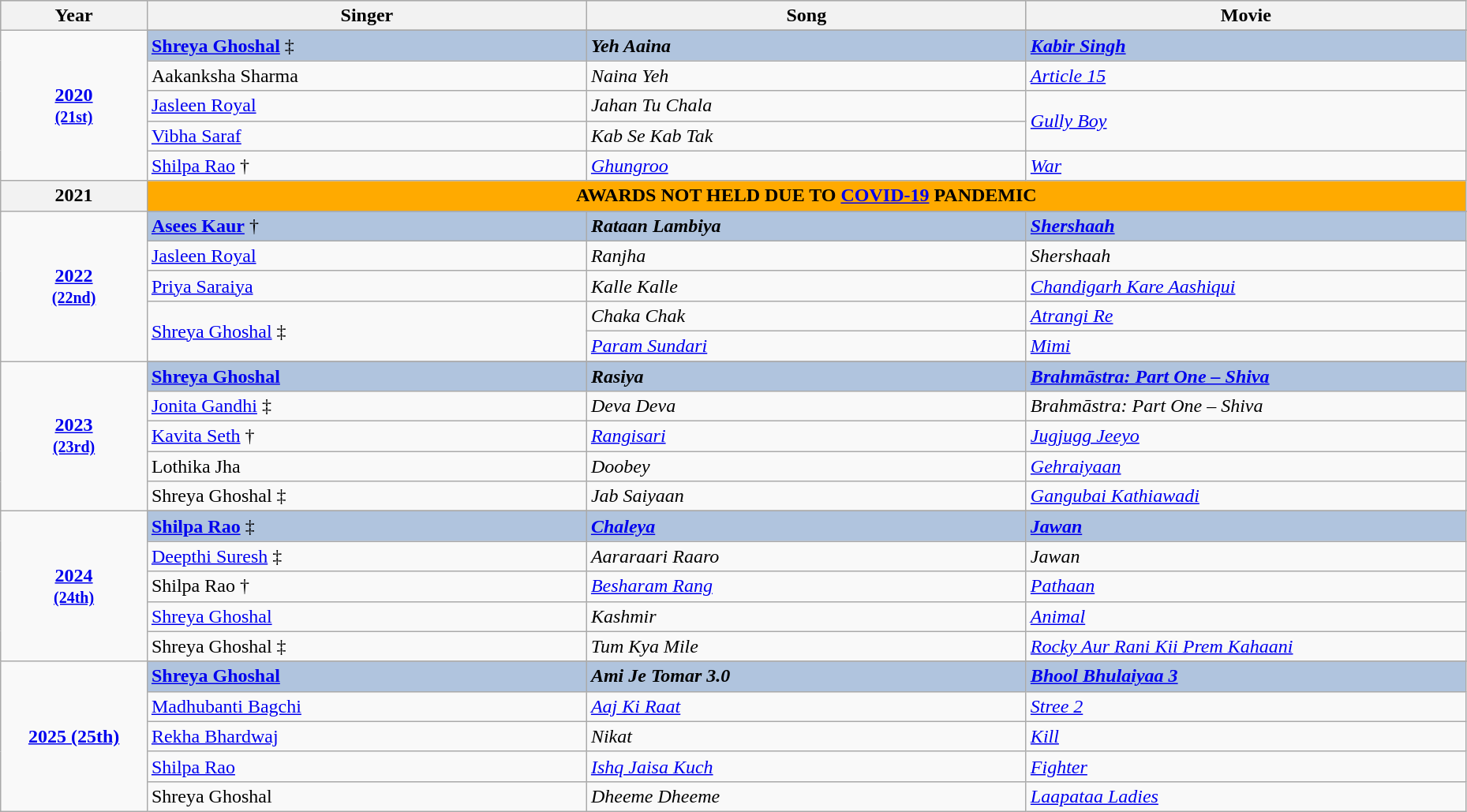<table class="wikitable" style="width:98%;">
<tr style="background:#bebebe;">
<th style="width:10%;">Year</th>
<th style="width:30%;">Singer</th>
<th style="width:30%;">Song</th>
<th style="width:30%;">Movie</th>
</tr>
<tr>
<td rowspan=6 style="text-align:center"><strong><a href='#'>2020<br><small>(21st)</small></a></strong><br></td>
</tr>
<tr style="background:#B0C4DE;">
<td><strong><a href='#'>Shreya Ghoshal</a></strong> ‡</td>
<td><strong><em>Yeh Aaina</em></strong></td>
<td><strong><em><a href='#'>Kabir Singh</a></em></strong></td>
</tr>
<tr>
<td>Aakanksha Sharma</td>
<td><em>Naina Yeh</em></td>
<td><a href='#'><em>Article 15</em></a></td>
</tr>
<tr>
<td><a href='#'>Jasleen Royal</a></td>
<td><em>Jahan Tu Chala</em></td>
<td rowspan=2><em><a href='#'>Gully Boy</a></em></td>
</tr>
<tr>
<td><a href='#'>Vibha Saraf</a></td>
<td><em>Kab Se Kab Tak </em></td>
</tr>
<tr>
<td><a href='#'>Shilpa Rao</a> †</td>
<td><a href='#'><em>Ghungroo</em></a></td>
<td><em><a href='#'>War</a></em></td>
</tr>
<tr>
<th scope="row" rowspan=1 style="text-align:center">2021<br></th>
<td colspan=4 rowspan= 1 style="background:#FFAA00; text-align:center"><strong>AWARDS NOT HELD DUE TO <a href='#'>COVID-19</a> PANDEMIC</strong></td>
</tr>
<tr>
<td rowspan=6 style="text-align:center"><strong><a href='#'>2022<br><small>(22nd)</small></a></strong></td>
</tr>
<tr style="background:#B0C4DE;">
<td><strong><a href='#'>Asees Kaur</a></strong> †</td>
<td><strong><em>Rataan Lambiya</em></strong></td>
<td><strong><em><a href='#'>Shershaah</a></em></strong></td>
</tr>
<tr>
<td><a href='#'>Jasleen Royal</a></td>
<td><em>Ranjha</em></td>
<td><em>Shershaah</em></td>
</tr>
<tr>
<td><a href='#'>Priya Saraiya</a></td>
<td><em>Kalle Kalle</em></td>
<td><em><a href='#'>Chandigarh Kare Aashiqui</a></em></td>
</tr>
<tr>
<td rowspan="2"><a href='#'>Shreya Ghoshal</a> ‡</td>
<td><em>Chaka Chak</em></td>
<td><em><a href='#'>Atrangi Re</a></em></td>
</tr>
<tr>
<td><em><a href='#'>Param Sundari</a></em></td>
<td><a href='#'><em>Mimi</em></a></td>
</tr>
<tr>
<td rowspan=6 style="text-align:center"><strong><a href='#'>2023<br><small>(23rd)</small></a></strong> </td>
</tr>
<tr style="background:#B0C4DE;">
<td><strong><a href='#'>Shreya Ghoshal</a></strong></td>
<td><strong><em>Rasiya</em></strong></td>
<td><strong><em><a href='#'>Brahmāstra: Part One – Shiva</a></em></strong></td>
</tr>
<tr>
<td><a href='#'>Jonita Gandhi</a> ‡</td>
<td><em>Deva Deva</em></td>
<td><em>Brahmāstra: Part One – Shiva</em></td>
</tr>
<tr>
<td><a href='#'>Kavita Seth</a> †</td>
<td><em><a href='#'>Rangisari</a></em></td>
<td><em><a href='#'>Jugjugg Jeeyo</a></em></td>
</tr>
<tr>
<td>Lothika Jha</td>
<td><em>Doobey</em></td>
<td><em><a href='#'>Gehraiyaan</a></em></td>
</tr>
<tr>
<td>Shreya Ghoshal ‡</td>
<td><em>Jab Saiyaan</em></td>
<td><em><a href='#'>Gangubai Kathiawadi</a></em></td>
</tr>
<tr>
<td rowspan="6" style="text-align:center"><strong><a href='#'>2024<br><small>(24th)</small></a></strong> </td>
</tr>
<tr style="background:#B0C4DE;">
<td><strong><a href='#'>Shilpa Rao</a></strong> ‡</td>
<td><strong><em><a href='#'>Chaleya</a></em></strong></td>
<td><a href='#'><strong><em>Jawan</em></strong></a></td>
</tr>
<tr>
<td><a href='#'>Deepthi Suresh</a> ‡</td>
<td><em>Aararaari Raaro</em></td>
<td><em>Jawan</em></td>
</tr>
<tr>
<td>Shilpa Rao †</td>
<td><em><a href='#'>Besharam Rang</a></em></td>
<td><em><a href='#'>Pathaan</a></em></td>
</tr>
<tr>
<td><a href='#'>Shreya Ghoshal</a></td>
<td><em>Kashmir</em></td>
<td><a href='#'><em>Animal</em></a></td>
</tr>
<tr>
<td>Shreya Ghoshal ‡</td>
<td><em>Tum Kya Mile</em></td>
<td><em><a href='#'>Rocky Aur Rani Kii Prem Kahaani</a></em></td>
</tr>
<tr>
<td rowspan="6" style="text-align:center"><strong><a href='#'>2025 (25th)</a></strong> </td>
</tr>
<tr style="background:#B0C4DE;">
<td><a href='#'><strong>Shreya Ghoshal</strong></a></td>
<td><strong><em>Ami Je Tomar 3.0</em></strong></td>
<td><strong><em><a href='#'>Bhool Bhulaiyaa 3</a></em></strong></td>
</tr>
<tr>
<td><a href='#'>Madhubanti Bagchi</a></td>
<td><em><a href='#'>Aaj Ki Raat</a></em></td>
<td><em><a href='#'>Stree 2</a></em></td>
</tr>
<tr>
<td><a href='#'>Rekha Bhardwaj</a></td>
<td><em>Nikat</em></td>
<td><a href='#'><em>Kill</em></a></td>
</tr>
<tr>
<td><a href='#'>Shilpa Rao</a></td>
<td><em><a href='#'>Ishq Jaisa Kuch</a></em></td>
<td><em><a href='#'>Fighter</a></em></td>
</tr>
<tr>
<td>Shreya Ghoshal</td>
<td><em>Dheeme Dheeme</em></td>
<td><em><a href='#'>Laapataa Ladies</a></em></td>
</tr>
</table>
